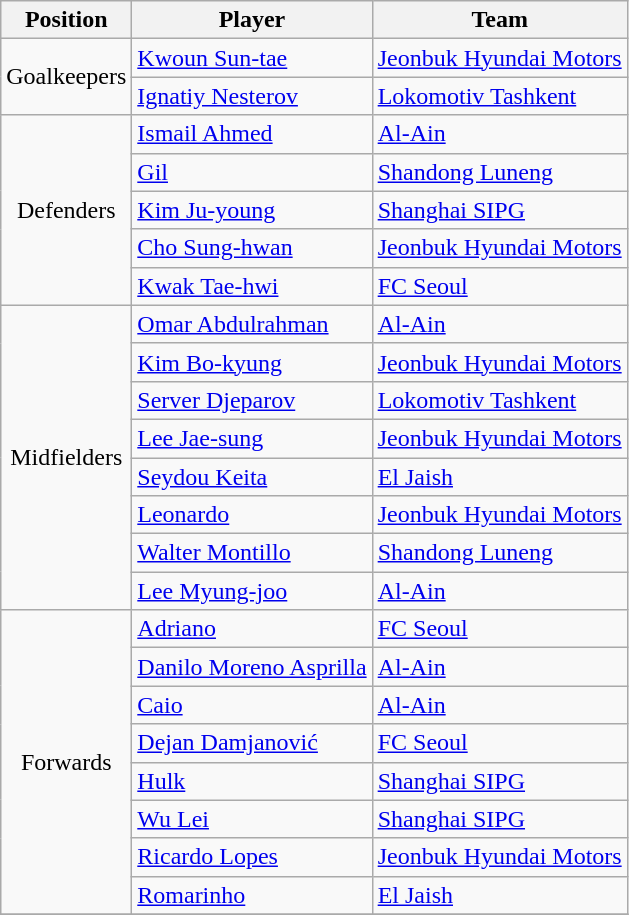<table class="wikitable" style="text-align:center">
<tr>
<th>Position</th>
<th>Player</th>
<th>Team</th>
</tr>
<tr>
<td rowspan="2">Goalkeepers</td>
<td align=left> <a href='#'>Kwoun Sun-tae</a></td>
<td align=left> <a href='#'>Jeonbuk Hyundai Motors</a></td>
</tr>
<tr>
<td align=left> <a href='#'>Ignatiy Nesterov</a></td>
<td align=left> <a href='#'>Lokomotiv Tashkent</a></td>
</tr>
<tr>
<td rowspan="5">Defenders</td>
<td align=left> <a href='#'>Ismail Ahmed</a></td>
<td align=left> <a href='#'>Al-Ain</a></td>
</tr>
<tr>
<td align=left> <a href='#'>Gil</a></td>
<td align=left> <a href='#'>Shandong Luneng</a></td>
</tr>
<tr>
<td align=left> <a href='#'>Kim Ju-young</a></td>
<td align=left> <a href='#'>Shanghai SIPG</a></td>
</tr>
<tr>
<td align=left> <a href='#'>Cho Sung-hwan</a></td>
<td align=left> <a href='#'>Jeonbuk Hyundai Motors</a></td>
</tr>
<tr>
<td align=left> <a href='#'>Kwak Tae-hwi</a></td>
<td align=left> <a href='#'>FC Seoul</a></td>
</tr>
<tr>
<td rowspan="8">Midfielders</td>
<td align=left> <a href='#'>Omar Abdulrahman</a></td>
<td align=left> <a href='#'>Al-Ain</a></td>
</tr>
<tr>
<td align=left> <a href='#'>Kim Bo-kyung</a></td>
<td align=left> <a href='#'>Jeonbuk Hyundai Motors</a></td>
</tr>
<tr>
<td align=left> <a href='#'>Server Djeparov</a></td>
<td align=left> <a href='#'>Lokomotiv Tashkent</a></td>
</tr>
<tr>
<td align=left> <a href='#'>Lee Jae-sung</a></td>
<td align=left> <a href='#'>Jeonbuk Hyundai Motors</a></td>
</tr>
<tr>
<td align=left> <a href='#'>Seydou Keita</a></td>
<td align=left> <a href='#'>El Jaish</a></td>
</tr>
<tr>
<td align=left> <a href='#'>Leonardo</a></td>
<td align=left> <a href='#'>Jeonbuk Hyundai Motors</a></td>
</tr>
<tr>
<td align=left> <a href='#'>Walter Montillo</a></td>
<td align=left> <a href='#'>Shandong Luneng</a></td>
</tr>
<tr>
<td align=left> <a href='#'>Lee Myung-joo</a></td>
<td align=left> <a href='#'>Al-Ain</a></td>
</tr>
<tr>
<td rowspan="8">Forwards</td>
<td align=left> <a href='#'>Adriano</a></td>
<td align=left> <a href='#'>FC Seoul</a></td>
</tr>
<tr>
<td align=left> <a href='#'>Danilo Moreno Asprilla</a></td>
<td align=left> <a href='#'>Al-Ain</a></td>
</tr>
<tr>
<td align=left> <a href='#'>Caio</a></td>
<td align=left> <a href='#'>Al-Ain</a></td>
</tr>
<tr>
<td align=left> <a href='#'>Dejan Damjanović</a></td>
<td align=left> <a href='#'>FC Seoul</a></td>
</tr>
<tr>
<td align=left> <a href='#'>Hulk</a></td>
<td align=left> <a href='#'>Shanghai SIPG</a></td>
</tr>
<tr>
<td align=left> <a href='#'>Wu Lei</a></td>
<td align=left> <a href='#'>Shanghai SIPG</a></td>
</tr>
<tr>
<td align=left> <a href='#'>Ricardo Lopes</a></td>
<td align=left> <a href='#'>Jeonbuk Hyundai Motors</a></td>
</tr>
<tr>
<td align=left> <a href='#'>Romarinho</a></td>
<td align=left> <a href='#'>El Jaish</a></td>
</tr>
<tr>
</tr>
</table>
